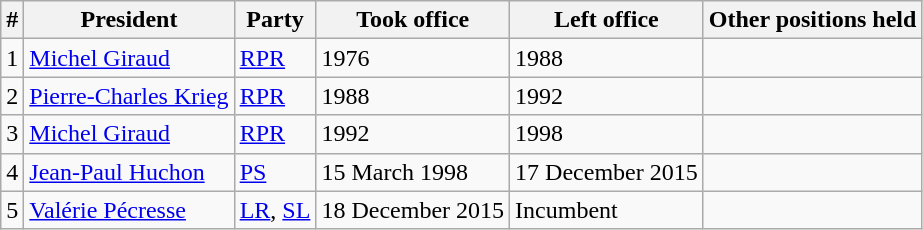<table class="wikitable">
<tr>
<th>#</th>
<th>President</th>
<th>Party</th>
<th>Took office</th>
<th>Left office</th>
<th>Other positions held</th>
</tr>
<tr>
<td>1</td>
<td><a href='#'>Michel Giraud</a></td>
<td><a href='#'>RPR</a></td>
<td>1976</td>
<td>1988</td>
<td></td>
</tr>
<tr>
<td>2</td>
<td><a href='#'>Pierre-Charles Krieg</a></td>
<td><a href='#'>RPR</a></td>
<td>1988</td>
<td>1992</td>
<td></td>
</tr>
<tr>
<td>3</td>
<td><a href='#'>Michel Giraud</a></td>
<td><a href='#'>RPR</a></td>
<td>1992</td>
<td>1998</td>
<td></td>
</tr>
<tr>
<td>4</td>
<td><a href='#'>Jean-Paul Huchon</a></td>
<td><a href='#'>PS</a></td>
<td>15 March 1998</td>
<td>17 December 2015</td>
<td></td>
</tr>
<tr>
<td>5</td>
<td><a href='#'>Valérie Pécresse</a></td>
<td><a href='#'>LR</a>, <a href='#'>SL</a></td>
<td>18 December 2015</td>
<td>Incumbent</td>
<td></td>
</tr>
</table>
